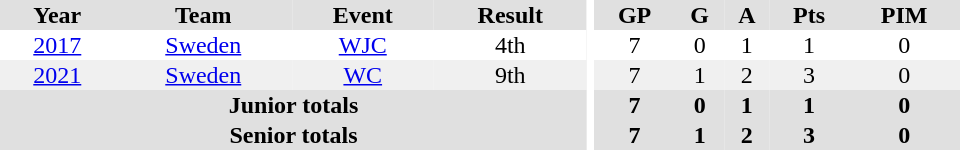<table border="0" cellpadding="1" cellspacing="0" ID="Table3" style="text-align:center; width:40em">
<tr ALIGN="center" bgcolor="#e0e0e0">
<th>Year</th>
<th>Team</th>
<th>Event</th>
<th>Result</th>
<th rowspan="99" bgcolor="#ffffff"></th>
<th>GP</th>
<th>G</th>
<th>A</th>
<th>Pts</th>
<th>PIM</th>
</tr>
<tr>
<td><a href='#'>2017</a></td>
<td><a href='#'>Sweden</a></td>
<td><a href='#'>WJC</a></td>
<td>4th</td>
<td>7</td>
<td>0</td>
<td>1</td>
<td>1</td>
<td>0</td>
</tr>
<tr bgcolor="#f0f0f0">
<td><a href='#'>2021</a></td>
<td><a href='#'>Sweden</a></td>
<td><a href='#'>WC</a></td>
<td>9th</td>
<td>7</td>
<td>1</td>
<td>2</td>
<td>3</td>
<td>0</td>
</tr>
<tr bgcolor="#e0e0e0">
<th colspan="4">Junior totals</th>
<th>7</th>
<th>0</th>
<th>1</th>
<th>1</th>
<th>0</th>
</tr>
<tr bgcolor="#e0e0e0">
<th colspan="4">Senior totals</th>
<th>7</th>
<th>1</th>
<th>2</th>
<th>3</th>
<th>0</th>
</tr>
</table>
